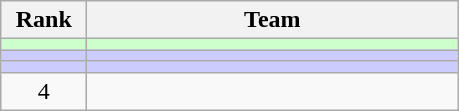<table class="wikitable" style="text-align: center;">
<tr>
<th width=50>Rank</th>
<th width=240>Team</th>
</tr>
<tr bgcolor=ccffcc>
<td></td>
<td align=left></td>
</tr>
<tr bgcolor=ccccff>
<td></td>
<td align=left></td>
</tr>
<tr bgcolor=ccccff>
<td></td>
<td align=left></td>
</tr>
<tr>
<td>4</td>
<td align=left></td>
</tr>
</table>
